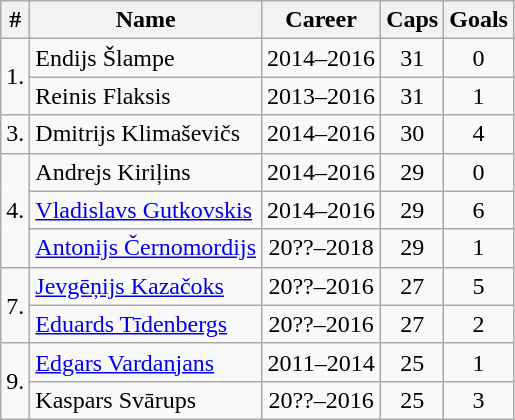<table class="wikitable" style="text-align: center;">
<tr>
<th>#</th>
<th>Name</th>
<th>Career</th>
<th>Caps</th>
<th>Goals</th>
</tr>
<tr>
<td rowspan=2>1.</td>
<td align="left">Endijs Šlampe</td>
<td>2014–2016</td>
<td>31</td>
<td>0</td>
</tr>
<tr>
<td align="left">Reinis Flaksis</td>
<td>2013–2016</td>
<td>31</td>
<td>1</td>
</tr>
<tr>
<td>3.</td>
<td align="left">Dmitrijs Klimaševičs</td>
<td>2014–2016</td>
<td>30</td>
<td>4</td>
</tr>
<tr>
<td rowspan=3>4.</td>
<td align="left">Andrejs Kiriļins</td>
<td>2014–2016</td>
<td>29</td>
<td>0</td>
</tr>
<tr>
<td align="left"><a href='#'>Vladislavs Gutkovskis</a></td>
<td>2014–2016</td>
<td>29</td>
<td>6</td>
</tr>
<tr>
<td align="left"><a href='#'>Antonijs Černomordijs</a></td>
<td>20??–2018</td>
<td>29</td>
<td>1</td>
</tr>
<tr>
<td rowspan=2>7.</td>
<td align="left"><a href='#'>Jevgēņijs Kazačoks</a></td>
<td>20??–2016</td>
<td>27</td>
<td>5</td>
</tr>
<tr>
<td align="left"><a href='#'>Eduards Tīdenbergs</a></td>
<td>20??–2016</td>
<td>27</td>
<td>2</td>
</tr>
<tr>
<td rowspan=2>9.</td>
<td align="left"><a href='#'>Edgars Vardanjans</a></td>
<td>2011–2014</td>
<td>25</td>
<td>1</td>
</tr>
<tr>
<td align="left">Kaspars Svārups</td>
<td>20??–2016</td>
<td>25</td>
<td>3</td>
</tr>
</table>
